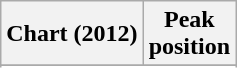<table class="wikitable sortable">
<tr>
<th>Chart (2012)</th>
<th>Peak<br>position</th>
</tr>
<tr>
</tr>
<tr>
</tr>
</table>
